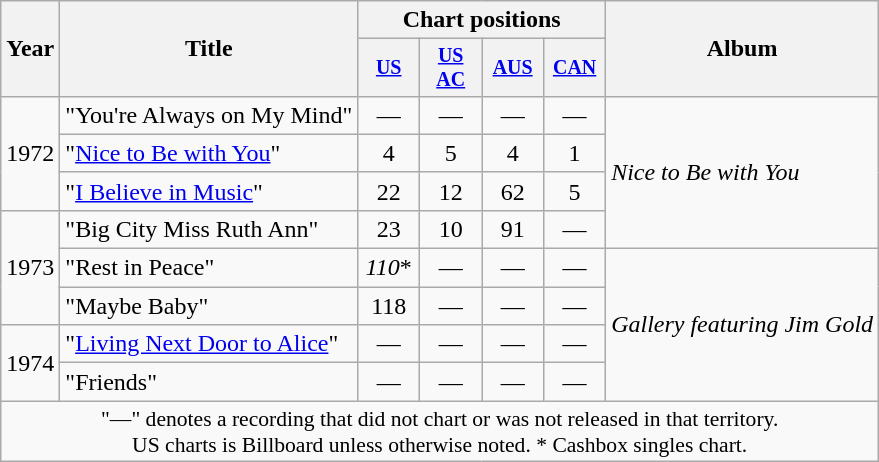<table class="wikitable" style="text-align:center;">
<tr>
<th rowspan="2">Year</th>
<th rowspan="2">Title</th>
<th colspan="4">Chart positions</th>
<th rowspan="2">Album</th>
</tr>
<tr style="font-size:smaller;">
<th width="35"><a href='#'>US</a><br></th>
<th width="35"><a href='#'>US<br>AC</a><br></th>
<th width="35"><a href='#'>AUS</a><br></th>
<th width="35"><a href='#'>CAN</a></th>
</tr>
<tr>
<td rowspan="3">1972</td>
<td align="left">"You're Always on My Mind"</td>
<td>—</td>
<td>—</td>
<td>—</td>
<td>—</td>
<td align="left" rowspan="4"><em>Nice to Be with You</em></td>
</tr>
<tr>
<td align="left">"<a href='#'>Nice to Be with You</a>"</td>
<td>4</td>
<td>5</td>
<td>4</td>
<td>1</td>
</tr>
<tr>
<td align="left">"<a href='#'>I Believe in Music</a>"</td>
<td>22</td>
<td>12</td>
<td>62</td>
<td>5</td>
</tr>
<tr>
<td rowspan="3">1973</td>
<td align="left">"Big City Miss Ruth Ann"</td>
<td>23</td>
<td>10</td>
<td>91</td>
<td>—</td>
</tr>
<tr>
<td align="left">"Rest in Peace"</td>
<td><em>110</em>*</td>
<td>—</td>
<td>—</td>
<td>—</td>
<td align="left" rowspan="4"><em>Gallery featuring Jim Gold</em></td>
</tr>
<tr>
<td align="left">"Maybe Baby"</td>
<td>118</td>
<td>—</td>
<td>—</td>
<td>—</td>
</tr>
<tr>
<td rowspan="2">1974</td>
<td align="left">"<a href='#'>Living Next Door to Alice</a>"</td>
<td>—</td>
<td>—</td>
<td>—</td>
<td>—</td>
</tr>
<tr>
<td align="left">"Friends"</td>
<td>—</td>
<td>—</td>
<td>—</td>
<td>—</td>
</tr>
<tr>
<td colspan="15" style="font-size:90%">"—" denotes a recording that did not chart or was not released in that territory.<br>US charts is Billboard unless otherwise noted. * Cashbox singles chart.</td>
</tr>
</table>
